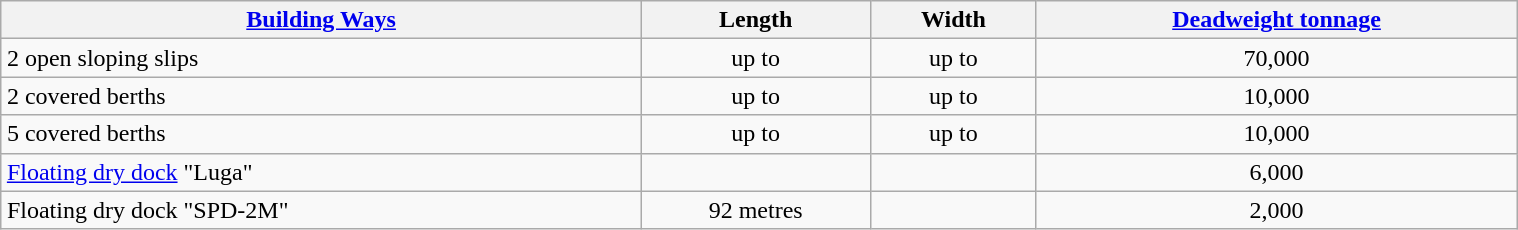<table class="wikitable" width="80%" style="margin:1em auto;">
<tr>
<th><a href='#'>Building Ways</a></th>
<th>Length</th>
<th>Width</th>
<th><a href='#'>Deadweight tonnage</a></th>
</tr>
<tr>
<td>2 open sloping slips</td>
<td align=center>up to </td>
<td align=center>up to </td>
<td align=center>70,000</td>
</tr>
<tr>
<td>2 covered berths</td>
<td align=center>up to </td>
<td align=center>up to </td>
<td align=center>10,000</td>
</tr>
<tr>
<td>5 covered berths</td>
<td align=center>up to </td>
<td align=center>up to </td>
<td align=center>10,000</td>
</tr>
<tr>
<td><a href='#'>Floating dry dock</a> "Luga"</td>
<td align=center></td>
<td align=center></td>
<td align=center>6,000</td>
</tr>
<tr>
<td>Floating dry dock "SPD-2M"</td>
<td align=center>92 metres</td>
<td align=center></td>
<td align=center>2,000</td>
</tr>
</table>
